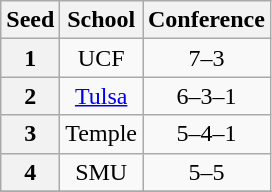<table class="wikitable" style="text-align:center">
<tr>
<th>Seed</th>
<th>School</th>
<th>Conference</th>
</tr>
<tr>
<th>1</th>
<td>UCF</td>
<td>7–3</td>
</tr>
<tr>
<th>2</th>
<td><a href='#'>Tulsa</a></td>
<td>6–3–1</td>
</tr>
<tr>
<th>3</th>
<td>Temple</td>
<td>5–4–1</td>
</tr>
<tr>
<th>4</th>
<td>SMU</td>
<td>5–5</td>
</tr>
<tr>
</tr>
</table>
